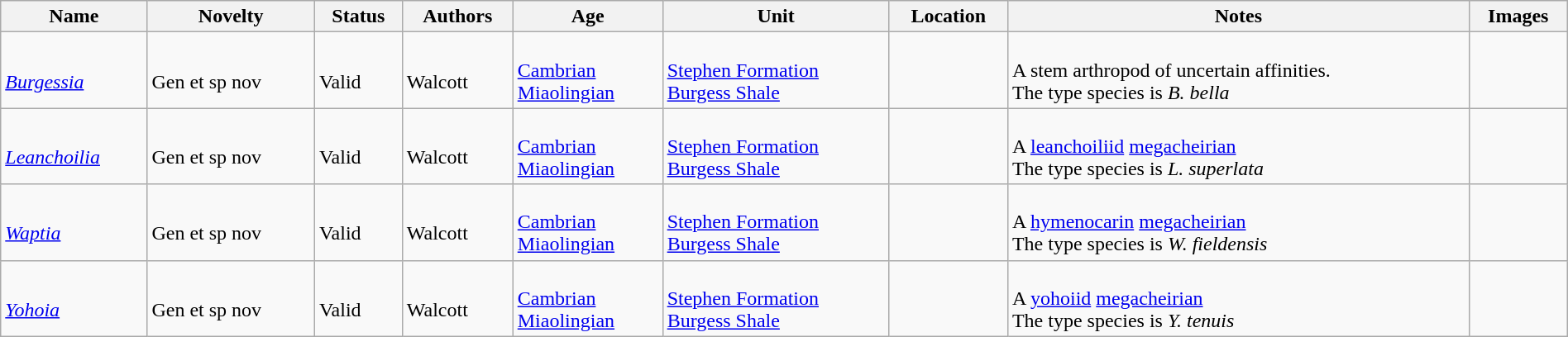<table class="wikitable sortable" align="center" width="100%">
<tr>
<th>Name</th>
<th>Novelty</th>
<th>Status</th>
<th>Authors</th>
<th>Age</th>
<th>Unit</th>
<th>Location</th>
<th>Notes</th>
<th>Images</th>
</tr>
<tr>
<td><br><em><a href='#'>Burgessia</a></em></td>
<td><br>Gen et sp nov</td>
<td><br>Valid</td>
<td><br>Walcott</td>
<td><br><a href='#'>Cambrian</a><br><a href='#'>Miaolingian</a></td>
<td><br><a href='#'>Stephen Formation</a><br><a href='#'>Burgess Shale</a></td>
<td><br><br></td>
<td><br>A stem arthropod of uncertain affinities.<br>The type species is <em>B. bella</em></td>
<td><br></td>
</tr>
<tr>
<td><br><em><a href='#'>Leanchoilia</a></em></td>
<td><br>Gen et sp nov</td>
<td><br>Valid</td>
<td><br>Walcott</td>
<td><br><a href='#'>Cambrian</a><br><a href='#'>Miaolingian</a></td>
<td><br><a href='#'>Stephen Formation</a><br><a href='#'>Burgess Shale</a></td>
<td><br><br></td>
<td><br>A <a href='#'>leanchoiliid</a> <a href='#'>megacheirian</a><br>The type species is <em>L. superlata </em></td>
<td><br></td>
</tr>
<tr>
<td><br><em><a href='#'>Waptia</a></em></td>
<td><br>Gen et sp nov</td>
<td><br>Valid</td>
<td><br>Walcott</td>
<td><br><a href='#'>Cambrian</a><br><a href='#'>Miaolingian</a></td>
<td><br><a href='#'>Stephen Formation</a><br><a href='#'>Burgess Shale</a></td>
<td><br><br></td>
<td><br>A <a href='#'>hymenocarin</a> <a href='#'>megacheirian</a><br>The type species is <em>W. fieldensis</em></td>
<td><br></td>
</tr>
<tr>
<td><br><em><a href='#'>Yohoia</a></em></td>
<td><br>Gen et sp nov</td>
<td><br>Valid</td>
<td><br>Walcott</td>
<td><br><a href='#'>Cambrian</a><br><a href='#'>Miaolingian</a></td>
<td><br><a href='#'>Stephen Formation</a><br><a href='#'>Burgess Shale</a></td>
<td><br><br></td>
<td><br>A <a href='#'>yohoiid</a> <a href='#'>megacheirian</a><br>The type species is <em>Y. tenuis</em></td>
<td><br></td>
</tr>
</table>
